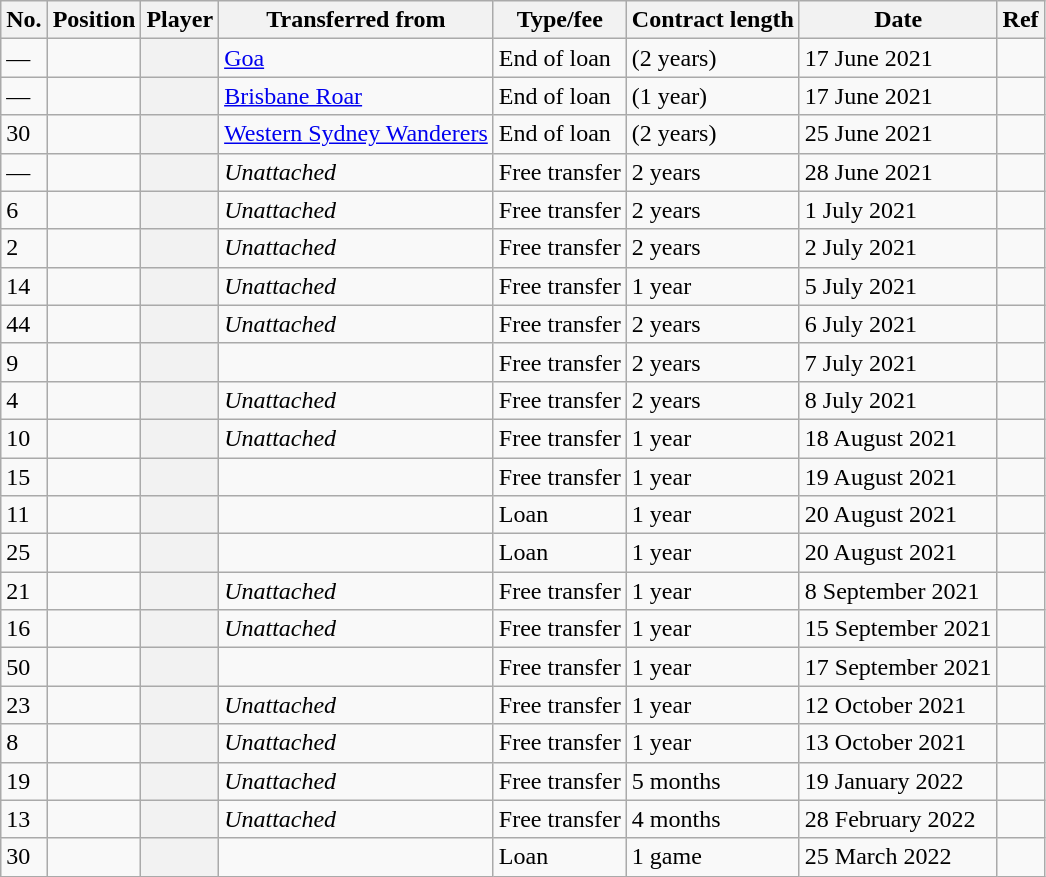<table class="wikitable plainrowheaders sortable" style="text-align:center; text-align:left">
<tr>
<th scope="col">No.</th>
<th scope="col">Position</th>
<th scope="col">Player</th>
<th scope="col">Transferred from</th>
<th scope="col">Type/fee</th>
<th scope="col">Contract length</th>
<th scope="col">Date</th>
<th scope="col" class="unsortable">Ref</th>
</tr>
<tr>
<td>—</td>
<td></td>
<th scope="row"></th>
<td> <a href='#'>Goa</a></td>
<td>End of loan</td>
<td>(2 years)</td>
<td>17 June 2021</td>
<td></td>
</tr>
<tr>
<td>—</td>
<td></td>
<th scope="row"></th>
<td><a href='#'>Brisbane Roar</a></td>
<td>End of loan</td>
<td>(1 year)</td>
<td>17 June 2021</td>
<td></td>
</tr>
<tr>
<td>30</td>
<td></td>
<th scope="row"></th>
<td><a href='#'>Western Sydney Wanderers</a></td>
<td>End of loan</td>
<td>(2 years)</td>
<td>25 June 2021</td>
<td></td>
</tr>
<tr>
<td>—</td>
<td></td>
<th scope="row"></th>
<td><em>Unattached</em></td>
<td>Free transfer</td>
<td>2 years</td>
<td>28 June 2021</td>
<td></td>
</tr>
<tr>
<td>6</td>
<td></td>
<th scope="row"></th>
<td><em>Unattached</em></td>
<td>Free transfer</td>
<td>2 years</td>
<td>1 July 2021</td>
<td></td>
</tr>
<tr>
<td>2</td>
<td></td>
<th scope="row"></th>
<td><em>Unattached</em></td>
<td>Free transfer</td>
<td>2 years</td>
<td>2 July 2021</td>
<td></td>
</tr>
<tr>
<td>14</td>
<td></td>
<th scope="row"></th>
<td><em>Unattached</em></td>
<td>Free transfer</td>
<td>1 year</td>
<td>5 July 2021</td>
<td></td>
</tr>
<tr>
<td>44</td>
<td></td>
<th scope="row"></th>
<td><em>Unattached</em></td>
<td>Free transfer</td>
<td>2 years</td>
<td>6 July 2021</td>
<td></td>
</tr>
<tr>
<td>9</td>
<td></td>
<th scope="row"></th>
<td></td>
<td>Free transfer</td>
<td>2 years</td>
<td>7 July 2021</td>
<td></td>
</tr>
<tr>
<td>4</td>
<td></td>
<th scope="row"></th>
<td><em>Unattached</em></td>
<td>Free transfer</td>
<td>2 years</td>
<td>8 July 2021</td>
<td></td>
</tr>
<tr>
<td>10</td>
<td></td>
<th scope="row"></th>
<td><em>Unattached</em></td>
<td>Free transfer</td>
<td>1 year</td>
<td>18 August 2021</td>
<td></td>
</tr>
<tr>
<td>15</td>
<td></td>
<th scope="row"></th>
<td></td>
<td>Free transfer</td>
<td>1 year</td>
<td>19 August 2021</td>
<td></td>
</tr>
<tr>
<td>11</td>
<td></td>
<th scope="row"></th>
<td></td>
<td>Loan</td>
<td>1 year</td>
<td>20 August 2021</td>
<td></td>
</tr>
<tr>
<td>25</td>
<td></td>
<th scope="row"></th>
<td></td>
<td>Loan</td>
<td>1 year</td>
<td>20 August 2021</td>
<td></td>
</tr>
<tr>
<td>21</td>
<td></td>
<th scope="row"></th>
<td><em>Unattached</em></td>
<td>Free transfer</td>
<td>1 year</td>
<td>8 September 2021</td>
<td></td>
</tr>
<tr>
<td>16</td>
<td></td>
<th scope="row"></th>
<td><em>Unattached</em></td>
<td>Free transfer</td>
<td>1 year</td>
<td>15 September 2021</td>
<td></td>
</tr>
<tr>
<td>50</td>
<td></td>
<th scope="row"></th>
<td></td>
<td>Free transfer</td>
<td>1 year</td>
<td>17 September 2021</td>
<td></td>
</tr>
<tr>
<td>23</td>
<td></td>
<th scope="row"></th>
<td><em>Unattached</em></td>
<td>Free transfer</td>
<td>1 year</td>
<td>12 October 2021</td>
<td></td>
</tr>
<tr>
<td>8</td>
<td></td>
<th scope="row"></th>
<td><em>Unattached</em></td>
<td>Free transfer</td>
<td>1 year</td>
<td>13 October 2021</td>
<td></td>
</tr>
<tr>
<td>19</td>
<td></td>
<th scope="row"></th>
<td><em>Unattached</em></td>
<td>Free transfer</td>
<td>5 months</td>
<td>19 January 2022</td>
<td></td>
</tr>
<tr>
<td>13</td>
<td></td>
<th scope="row"></th>
<td><em>Unattached</em></td>
<td>Free transfer</td>
<td>4 months</td>
<td>28 February 2022</td>
<td></td>
</tr>
<tr>
<td>30</td>
<td></td>
<th scope="row"></th>
<td></td>
<td>Loan</td>
<td>1 game</td>
<td>25 March 2022</td>
<td></td>
</tr>
</table>
